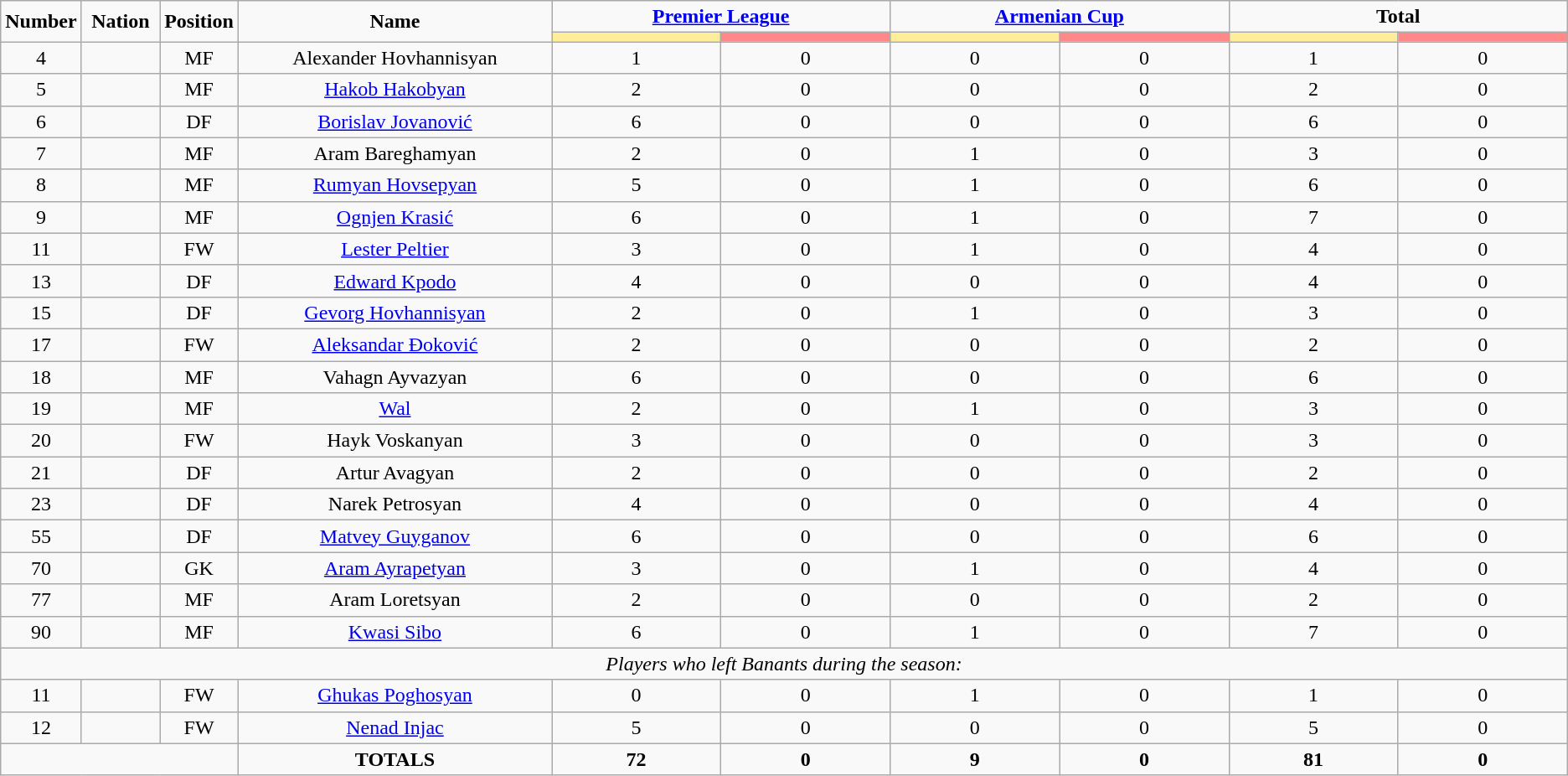<table class="wikitable" style="text-align:center;">
<tr>
<td rowspan="2"  style="width:5%; text-align:center;"><strong>Number</strong></td>
<td rowspan="2"  style="width:5%; text-align:center;"><strong>Nation</strong></td>
<td rowspan="2"  style="width:5%; text-align:center;"><strong>Position</strong></td>
<td rowspan="2"  style="width:20%; text-align:center;"><strong>Name</strong></td>
<td colspan="2" style="text-align:center;"><strong><a href='#'>Premier League</a></strong></td>
<td colspan="2" style="text-align:center;"><strong><a href='#'>Armenian Cup</a></strong></td>
<td colspan="2" style="text-align:center;"><strong>Total</strong></td>
</tr>
<tr>
<th style="width:60px; background:#fe9;"></th>
<th style="width:60px; background:#ff8888;"></th>
<th style="width:60px; background:#fe9;"></th>
<th style="width:60px; background:#ff8888;"></th>
<th style="width:60px; background:#fe9;"></th>
<th style="width:60px; background:#ff8888;"></th>
</tr>
<tr>
<td>4</td>
<td></td>
<td>MF</td>
<td>Alexander Hovhannisyan</td>
<td>1</td>
<td>0</td>
<td>0</td>
<td>0</td>
<td>1</td>
<td>0</td>
</tr>
<tr>
<td>5</td>
<td></td>
<td>MF</td>
<td><a href='#'>Hakob Hakobyan</a></td>
<td>2</td>
<td>0</td>
<td>0</td>
<td>0</td>
<td>2</td>
<td>0</td>
</tr>
<tr>
<td>6</td>
<td></td>
<td>DF</td>
<td><a href='#'>Borislav Jovanović</a></td>
<td>6</td>
<td>0</td>
<td>0</td>
<td>0</td>
<td>6</td>
<td>0</td>
</tr>
<tr>
<td>7</td>
<td></td>
<td>MF</td>
<td>Aram Bareghamyan</td>
<td>2</td>
<td>0</td>
<td>1</td>
<td>0</td>
<td>3</td>
<td>0</td>
</tr>
<tr>
<td>8</td>
<td></td>
<td>MF</td>
<td><a href='#'>Rumyan Hovsepyan</a></td>
<td>5</td>
<td>0</td>
<td>1</td>
<td>0</td>
<td>6</td>
<td>0</td>
</tr>
<tr>
<td>9</td>
<td></td>
<td>MF</td>
<td><a href='#'>Ognjen Krasić</a></td>
<td>6</td>
<td>0</td>
<td>1</td>
<td>0</td>
<td>7</td>
<td>0</td>
</tr>
<tr>
<td>11</td>
<td></td>
<td>FW</td>
<td><a href='#'>Lester Peltier</a></td>
<td>3</td>
<td>0</td>
<td>1</td>
<td>0</td>
<td>4</td>
<td>0</td>
</tr>
<tr>
<td>13</td>
<td></td>
<td>DF</td>
<td><a href='#'>Edward Kpodo</a></td>
<td>4</td>
<td>0</td>
<td>0</td>
<td>0</td>
<td>4</td>
<td>0</td>
</tr>
<tr>
<td>15</td>
<td></td>
<td>DF</td>
<td><a href='#'>Gevorg Hovhannisyan</a></td>
<td>2</td>
<td>0</td>
<td>1</td>
<td>0</td>
<td>3</td>
<td>0</td>
</tr>
<tr>
<td>17</td>
<td></td>
<td>FW</td>
<td><a href='#'>Aleksandar Đoković</a></td>
<td>2</td>
<td>0</td>
<td>0</td>
<td>0</td>
<td>2</td>
<td>0</td>
</tr>
<tr>
<td>18</td>
<td></td>
<td>MF</td>
<td>Vahagn Ayvazyan</td>
<td>6</td>
<td>0</td>
<td>0</td>
<td>0</td>
<td>6</td>
<td>0</td>
</tr>
<tr>
<td>19</td>
<td></td>
<td>MF</td>
<td><a href='#'>Wal</a></td>
<td>2</td>
<td>0</td>
<td>1</td>
<td>0</td>
<td>3</td>
<td>0</td>
</tr>
<tr>
<td>20</td>
<td></td>
<td>FW</td>
<td>Hayk Voskanyan</td>
<td>3</td>
<td>0</td>
<td>0</td>
<td>0</td>
<td>3</td>
<td>0</td>
</tr>
<tr>
<td>21</td>
<td></td>
<td>DF</td>
<td>Artur Avagyan</td>
<td>2</td>
<td>0</td>
<td>0</td>
<td>0</td>
<td>2</td>
<td>0</td>
</tr>
<tr>
<td>23</td>
<td></td>
<td>DF</td>
<td>Narek Petrosyan</td>
<td>4</td>
<td>0</td>
<td>0</td>
<td>0</td>
<td>4</td>
<td>0</td>
</tr>
<tr>
<td>55</td>
<td></td>
<td>DF</td>
<td><a href='#'>Matvey Guyganov</a></td>
<td>6</td>
<td>0</td>
<td>0</td>
<td>0</td>
<td>6</td>
<td>0</td>
</tr>
<tr>
<td>70</td>
<td></td>
<td>GK</td>
<td><a href='#'>Aram Ayrapetyan</a></td>
<td>3</td>
<td>0</td>
<td>1</td>
<td>0</td>
<td>4</td>
<td>0</td>
</tr>
<tr>
<td>77</td>
<td></td>
<td>MF</td>
<td>Aram Loretsyan</td>
<td>2</td>
<td>0</td>
<td>0</td>
<td>0</td>
<td>2</td>
<td>0</td>
</tr>
<tr>
<td>90</td>
<td></td>
<td>MF</td>
<td><a href='#'>Kwasi Sibo</a></td>
<td>6</td>
<td>0</td>
<td>1</td>
<td>0</td>
<td>7</td>
<td>0</td>
</tr>
<tr>
<td colspan="14"><em>Players who left Banants during the season:</em></td>
</tr>
<tr>
<td>11</td>
<td></td>
<td>FW</td>
<td><a href='#'>Ghukas Poghosyan</a></td>
<td>0</td>
<td>0</td>
<td>1</td>
<td>0</td>
<td>1</td>
<td>0</td>
</tr>
<tr>
<td>12</td>
<td></td>
<td>FW</td>
<td><a href='#'>Nenad Injac</a></td>
<td>5</td>
<td>0</td>
<td>0</td>
<td>0</td>
<td>5</td>
<td>0</td>
</tr>
<tr>
<td colspan="3"></td>
<td><strong>TOTALS</strong></td>
<td><strong>72</strong></td>
<td><strong>0</strong></td>
<td><strong>9</strong></td>
<td><strong>0</strong></td>
<td><strong>81</strong></td>
<td><strong>0</strong></td>
</tr>
</table>
